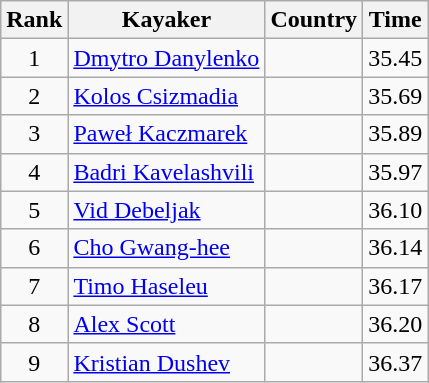<table class="wikitable" style="text-align:center">
<tr>
<th>Rank</th>
<th>Kayaker</th>
<th>Country</th>
<th>Time</th>
</tr>
<tr>
<td>1</td>
<td align="left"><a href='#'>Dmytro Danylenko</a></td>
<td align="left"></td>
<td>35.45</td>
</tr>
<tr>
<td>2</td>
<td align="left"><a href='#'>Kolos Csizmadia</a></td>
<td align="left"></td>
<td>35.69</td>
</tr>
<tr>
<td>3</td>
<td align="left"><a href='#'>Paweł Kaczmarek</a></td>
<td align="left"></td>
<td>35.89</td>
</tr>
<tr>
<td>4</td>
<td align="left"><a href='#'>Badri Kavelashvili</a></td>
<td align="left"></td>
<td>35.97</td>
</tr>
<tr>
<td>5</td>
<td align="left"><a href='#'>Vid Debeljak</a></td>
<td align="left"></td>
<td>36.10</td>
</tr>
<tr>
<td>6</td>
<td align="left"><a href='#'>Cho Gwang-hee</a></td>
<td align="left"></td>
<td>36.14</td>
</tr>
<tr>
<td>7</td>
<td align="left"><a href='#'>Timo Haseleu</a></td>
<td align="left"></td>
<td>36.17</td>
</tr>
<tr>
<td>8</td>
<td align="left"><a href='#'>Alex Scott</a></td>
<td align="left"></td>
<td>36.20</td>
</tr>
<tr>
<td>9</td>
<td align="left"><a href='#'>Kristian Dushev</a></td>
<td align="left"></td>
<td>36.37</td>
</tr>
</table>
